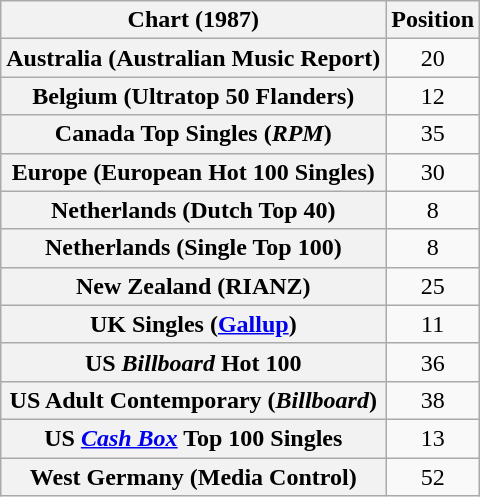<table class="wikitable sortable plainrowheaders" style="text-align:center">
<tr>
<th scope="col">Chart (1987)</th>
<th scope="col">Position</th>
</tr>
<tr>
<th scope="row">Australia (Australian Music Report)</th>
<td>20</td>
</tr>
<tr>
<th scope="row">Belgium (Ultratop 50 Flanders)</th>
<td>12</td>
</tr>
<tr>
<th scope="row">Canada Top Singles (<em>RPM</em>)</th>
<td>35</td>
</tr>
<tr>
<th scope="row">Europe (European Hot 100 Singles)</th>
<td>30</td>
</tr>
<tr>
<th scope="row">Netherlands (Dutch Top 40)</th>
<td>8</td>
</tr>
<tr>
<th scope="row">Netherlands (Single Top 100)</th>
<td>8</td>
</tr>
<tr>
<th scope="row">New Zealand (RIANZ)</th>
<td>25</td>
</tr>
<tr>
<th scope="row">UK Singles (<a href='#'>Gallup</a>)</th>
<td>11</td>
</tr>
<tr>
<th scope="row">US <em>Billboard</em> Hot 100</th>
<td>36</td>
</tr>
<tr>
<th scope="row">US Adult Contemporary (<em>Billboard</em>)</th>
<td>38</td>
</tr>
<tr>
<th scope="row">US <em><a href='#'>Cash Box</a></em> Top 100 Singles</th>
<td>13</td>
</tr>
<tr>
<th scope="row">West Germany (Media Control)</th>
<td>52</td>
</tr>
</table>
